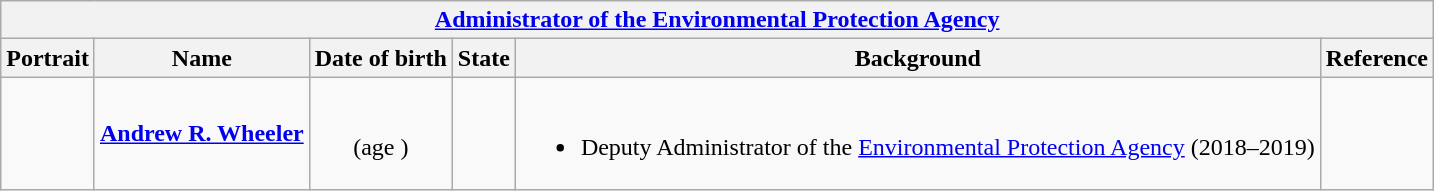<table class="wikitable collapsible" style="text-align:center;">
<tr>
<th colspan="6"><a href='#'>Administrator of the Environmental Protection Agency</a></th>
</tr>
<tr>
<th>Portrait</th>
<th>Name</th>
<th>Date of birth</th>
<th>State</th>
<th>Background</th>
<th>Reference</th>
</tr>
<tr>
<td></td>
<td><strong><a href='#'>Andrew R. Wheeler</a></strong></td>
<td><br>(age )</td>
<td></td>
<td><br><ul><li>Deputy Administrator of the <a href='#'>Environmental Protection Agency</a> (2018–2019)</li></ul></td>
<td></td>
</tr>
</table>
